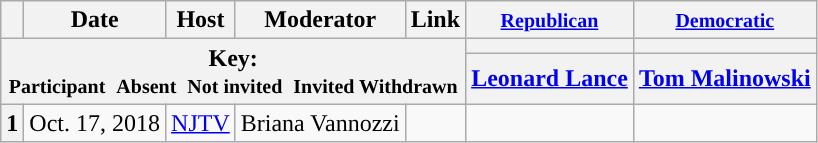<table class="wikitable" style="text-align:center;">
<tr>
<th scope="col"></th>
<th scope="col">Date</th>
<th scope="col">Host</th>
<th scope="col">Moderator</th>
<th scope="col">Link</th>
<th scope="col"><small><a href='#'>Republican</a></small></th>
<th scope="col"><small><a href='#'>Democratic</a></small></th>
</tr>
<tr>
<th colspan="5" rowspan="2">Key:<br> <small>Participant </small>  <small>Absent </small>  <small>Not invited </small>  <small>Invited  Withdrawn</small></th>
<th scope="col" style="background:"></th>
<th scope="col" style="background:"></th>
</tr>
<tr>
<th scope="col"><a href='#'>Leonard Lance</a></th>
<th scope="col"><a href='#'>Tom Malinowski</a></th>
</tr>
<tr>
<th>1</th>
<td style="white-space:nowrap;">Oct. 17, 2018</td>
<td style="white-space:nowrap;"><a href='#'>NJTV</a></td>
<td style="white-space:nowrap;">Briana Vannozzi</td>
<td style="white-space:nowrap;"></td>
<td></td>
<td></td>
</tr>
</table>
